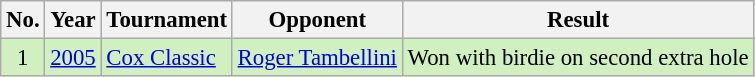<table class="wikitable" style="font-size:95%;">
<tr>
<th>No.</th>
<th>Year</th>
<th>Tournament</th>
<th>Opponent</th>
<th>Result</th>
</tr>
<tr style="background:#D0F0C0;">
<td align=center>1</td>
<td align=center><a href='#'>2005</a></td>
<td><a href='#'>Cox Classic</a></td>
<td> <a href='#'>Roger Tambellini</a></td>
<td>Won with birdie on second extra hole</td>
</tr>
</table>
